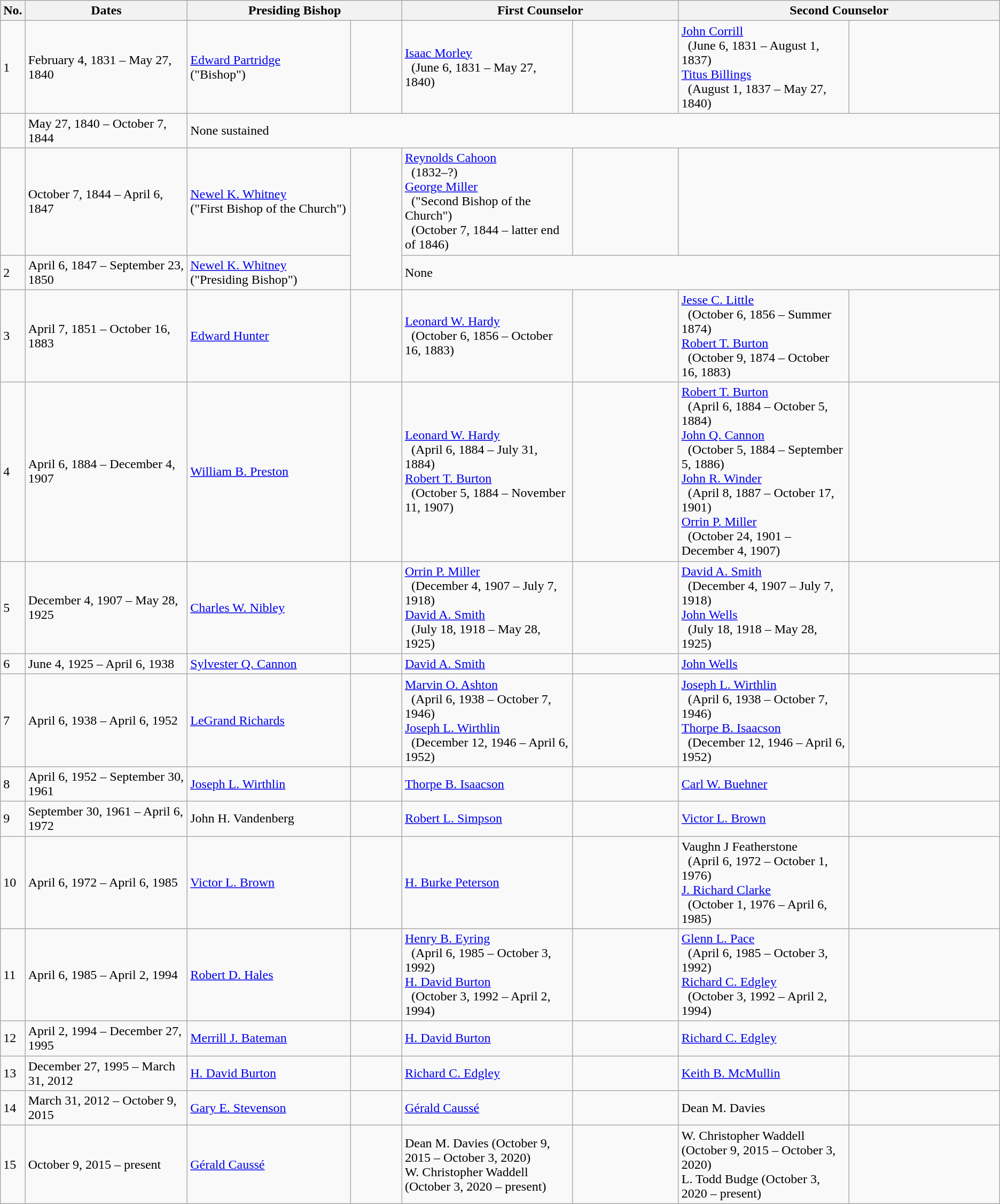<table class=wikitable>
<tr>
<th>No.</th>
<th>Dates</th>
<th colspan="2">Presiding Bishop</th>
<th colspan="2">First Counselor</th>
<th colspan="2">Second Counselor</th>
</tr>
<tr>
<td>1</td>
<td width="230">February 4, 1831 – May 27, 1840</td>
<td width="230"><a href='#'>Edward Partridge</a><br>("Bishop")</td>
<td width="72"></td>
<td width="240"><a href='#'>Isaac Morley</a><br>  (June 6, 1831 – May 27, 1840)</td>
<td width="160"></td>
<td width="240"><a href='#'>John Corrill</a><br>  (June 6, 1831 – August 1, 1837)<br><a href='#'>Titus Billings</a><br>  (August 1, 1837 – May 27, 1840)</td>
<td width="230"></td>
</tr>
<tr>
<td></td>
<td>May 27, 1840 – October 7, 1844</td>
<td colspan="6">None sustained</td>
</tr>
<tr>
<td></td>
<td>October 7, 1844 – April 6, 1847</td>
<td><a href='#'>Newel K. Whitney</a><br>("First Bishop of the Church")</td>
<td rowspan="2"></td>
<td><a href='#'>Reynolds Cahoon</a> <br>  (1832–?) <br> <a href='#'>George Miller</a><br>  ("Second Bishop of the Church")<br>  (October 7, 1844 – latter end of 1846)</td>
<td></td>
</tr>
<tr>
<td>2</td>
<td>April 6, 1847 – September 23, 1850</td>
<td><a href='#'>Newel K. Whitney</a><br>("Presiding Bishop")</td>
<td colspan="8">None</td>
</tr>
<tr>
<td>3</td>
<td>April 7, 1851 – October 16, 1883</td>
<td><a href='#'>Edward Hunter</a></td>
<td></td>
<td><a href='#'>Leonard W. Hardy</a><br>  (October 6, 1856 – October 16, 1883)</td>
<td></td>
<td><a href='#'>Jesse C. Little</a><br>  (October 6, 1856 – Summer 1874)<br><a href='#'>Robert T. Burton</a><br>  (October 9, 1874 – October 16, 1883)</td>
<td></td>
</tr>
<tr>
<td>4</td>
<td>April 6, 1884 – December 4, 1907</td>
<td><a href='#'>William B. Preston</a></td>
<td></td>
<td><a href='#'>Leonard W. Hardy</a><br>  (April 6, 1884 – July 31, 1884)<br><a href='#'>Robert T. Burton</a><br>  (October 5, 1884 – November 11, 1907)</td>
<td></td>
<td><a href='#'>Robert T. Burton</a><br>  (April 6, 1884 – October 5, 1884)<br><a href='#'>John Q. Cannon</a><br>  (October 5, 1884 – September 5, 1886)<br><a href='#'>John R. Winder</a><br>  (April 8, 1887 – October 17, 1901)<br><a href='#'>Orrin P. Miller</a><br>  (October 24, 1901 – December 4, 1907)</td>
<td></td>
</tr>
<tr>
<td>5</td>
<td>December 4, 1907 –  May 28, 1925</td>
<td><a href='#'>Charles W. Nibley</a></td>
<td></td>
<td><a href='#'>Orrin P. Miller</a><br>  (December 4, 1907 – July 7, 1918)<br><a href='#'>David A. Smith</a><br>  (July 18, 1918 – May 28, 1925)</td>
<td></td>
<td><a href='#'>David A. Smith</a><br>  (December 4, 1907 – July 7, 1918)<br><a href='#'>John Wells</a><br>  (July 18, 1918 – May 28, 1925)</td>
<td></td>
</tr>
<tr>
<td>6</td>
<td>June 4, 1925 – April 6, 1938</td>
<td><a href='#'>Sylvester Q. Cannon</a></td>
<td></td>
<td><a href='#'>David A. Smith</a></td>
<td></td>
<td><a href='#'>John Wells</a></td>
<td></td>
</tr>
<tr>
<td>7</td>
<td>April 6, 1938 – April 6, 1952</td>
<td><a href='#'>LeGrand Richards</a></td>
<td></td>
<td><a href='#'>Marvin O. Ashton</a><br>  (April 6, 1938 – October 7, 1946)<br><a href='#'>Joseph L. Wirthlin</a><br>  (December 12, 1946 – April 6, 1952)</td>
<td></td>
<td><a href='#'>Joseph L. Wirthlin</a><br>  (April 6, 1938 – October 7, 1946)<br><a href='#'>Thorpe B. Isaacson</a><br>  (December 12, 1946 – April 6, 1952)</td>
<td></td>
</tr>
<tr>
<td>8</td>
<td>April 6, 1952 – September 30, 1961</td>
<td><a href='#'>Joseph L. Wirthlin</a></td>
<td></td>
<td><a href='#'>Thorpe B. Isaacson</a></td>
<td></td>
<td><a href='#'>Carl W. Buehner</a></td>
<td></td>
</tr>
<tr>
<td>9</td>
<td>September 30, 1961 – April 6, 1972</td>
<td>John H. Vandenberg</td>
<td></td>
<td><a href='#'>Robert L. Simpson</a></td>
<td></td>
<td><a href='#'>Victor L. Brown</a></td>
<td></td>
</tr>
<tr>
<td>10</td>
<td>April 6, 1972 – April 6, 1985</td>
<td><a href='#'>Victor L. Brown</a></td>
<td></td>
<td><a href='#'>H. Burke Peterson</a></td>
<td></td>
<td>Vaughn J Featherstone<br>  (April 6, 1972 – October 1, 1976)<br><a href='#'>J. Richard Clarke</a><br>  (October 1, 1976 – April 6, 1985)</td>
<td></td>
</tr>
<tr>
<td>11</td>
<td>April 6, 1985 – April 2, 1994</td>
<td><a href='#'>Robert D. Hales</a></td>
<td></td>
<td><a href='#'>Henry B. Eyring</a><br>  (April 6, 1985 – October 3, 1992)<br><a href='#'>H. David Burton</a><br>  (October 3, 1992 – April 2, 1994)</td>
<td></td>
<td><a href='#'>Glenn L. Pace</a><br>  (April 6, 1985 – October 3, 1992)<br><a href='#'>Richard C. Edgley</a><br>  (October 3, 1992 – April 2, 1994)</td>
<td></td>
</tr>
<tr>
<td>12</td>
<td>April 2, 1994 – December 27, 1995</td>
<td><a href='#'>Merrill J. Bateman</a></td>
<td></td>
<td><a href='#'>H. David Burton</a></td>
<td></td>
<td><a href='#'>Richard C. Edgley</a></td>
<td></td>
</tr>
<tr>
<td>13</td>
<td>December 27, 1995 – March 31, 2012</td>
<td><a href='#'>H. David Burton</a></td>
<td></td>
<td><a href='#'>Richard C. Edgley</a></td>
<td></td>
<td><a href='#'>Keith B. McMullin</a></td>
<td></td>
</tr>
<tr>
<td>14</td>
<td>March 31, 2012 – October 9, 2015</td>
<td><a href='#'>Gary E. Stevenson</a></td>
<td></td>
<td><a href='#'>Gérald Caussé</a></td>
<td></td>
<td>Dean M. Davies</td>
<td></td>
</tr>
<tr>
<td>15</td>
<td>October 9, 2015 – present</td>
<td><a href='#'>Gérald Caussé</a></td>
<td></td>
<td>Dean M. Davies (October 9, 2015 – October 3, 2020)<br>W. Christopher Waddell (October 3, 2020 – present)</td>
<td></td>
<td>W. Christopher Waddell (October 9, 2015 – October 3, 2020)<br>L. Todd Budge (October 3, 2020 – present)</td>
<td></td>
</tr>
</table>
